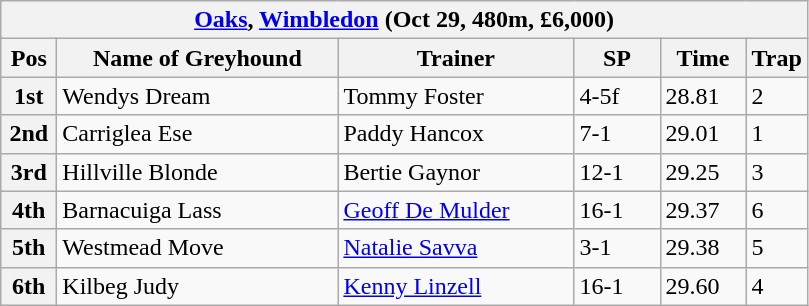<table class="wikitable">
<tr>
<th colspan="6"><a href='#'>Oaks</a>, <a href='#'>Wimbledon</a> (Oct 29, 480m, £6,000)</th>
</tr>
<tr>
<th width=30>Pos</th>
<th width=180>Name of Greyhound</th>
<th width=150>Trainer</th>
<th width=50>SP</th>
<th width=50>Time</th>
<th width=30>Trap</th>
</tr>
<tr>
<th>1st</th>
<td>Wendys Dream</td>
<td>Tommy Foster</td>
<td>4-5f</td>
<td>28.81</td>
<td>2</td>
</tr>
<tr>
<th>2nd</th>
<td>Carriglea Ese </td>
<td>Paddy Hancox</td>
<td>7-1</td>
<td>29.01</td>
<td>1</td>
</tr>
<tr>
<th>3rd</th>
<td>Hillville Blonde</td>
<td>Bertie Gaynor</td>
<td>12-1</td>
<td>29.25</td>
<td>3</td>
</tr>
<tr>
<th>4th</th>
<td>Barnacuiga Lass</td>
<td><a href='#'>Geoff De Mulder</a></td>
<td>16-1</td>
<td>29.37</td>
<td>6</td>
</tr>
<tr>
<th>5th</th>
<td>Westmead Move</td>
<td><a href='#'>Natalie Savva</a></td>
<td>3-1</td>
<td>29.38</td>
<td>5</td>
</tr>
<tr>
<th>6th</th>
<td>Kilbeg Judy</td>
<td><a href='#'>Kenny Linzell</a></td>
<td>16-1</td>
<td>29.60</td>
<td>4</td>
</tr>
</table>
